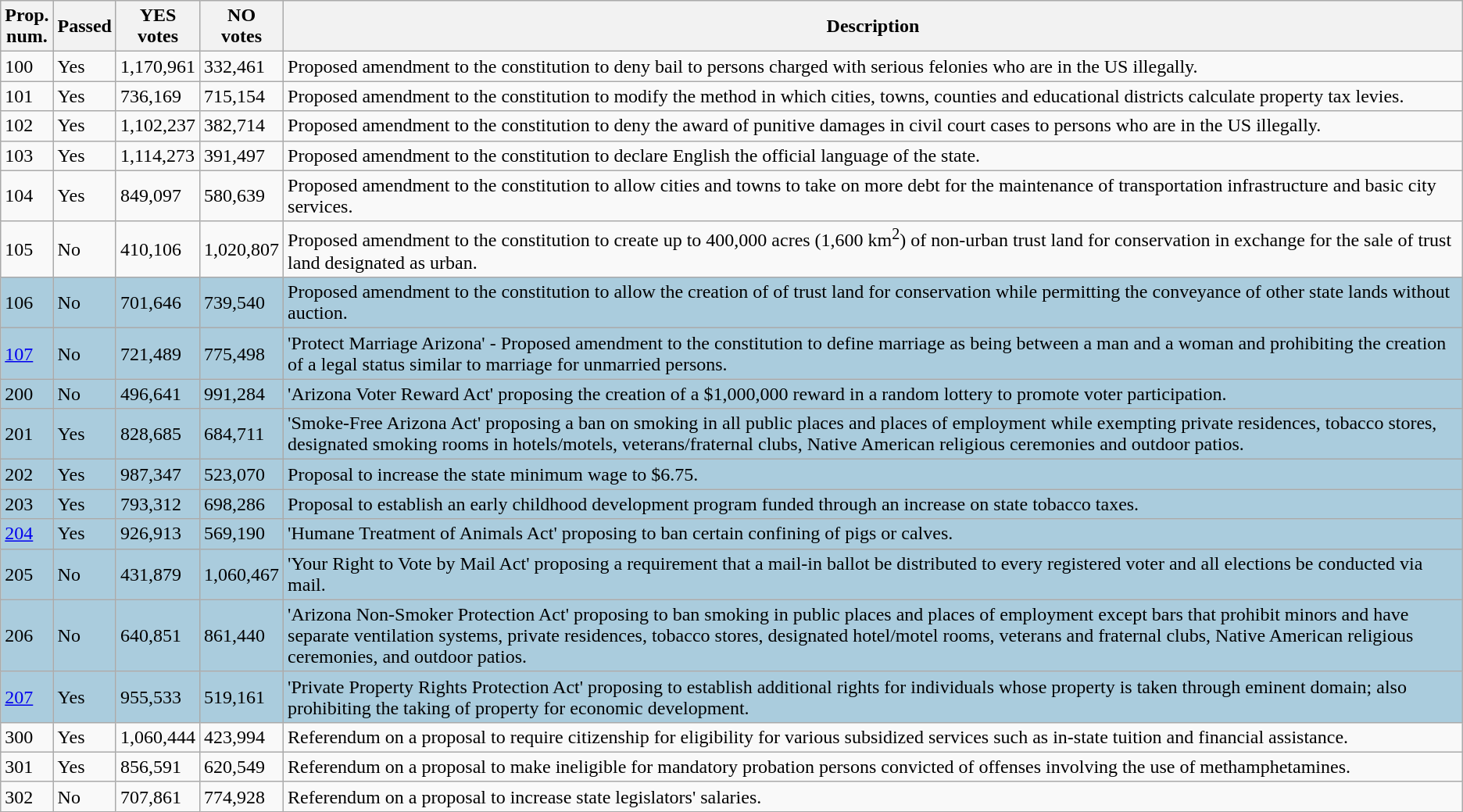<table class="wikitable sortable">
<tr>
<th>Prop.<br>num.</th>
<th>Passed</th>
<th>YES<br>votes</th>
<th>NO<br>votes</th>
<th>Description</th>
</tr>
<tr>
<td>100</td>
<td> Yes</td>
<td>1,170,961</td>
<td>332,461</td>
<td>Proposed amendment to the constitution to deny bail to persons charged with serious felonies who are in the US illegally. </td>
</tr>
<tr>
<td>101</td>
<td> Yes</td>
<td>736,169</td>
<td>715,154</td>
<td>Proposed amendment to the constitution to modify the method in which cities, towns, counties and educational districts calculate property tax levies. </td>
</tr>
<tr>
<td>102</td>
<td> Yes</td>
<td>1,102,237</td>
<td>382,714</td>
<td>Proposed amendment to the constitution to deny the award of punitive damages in civil court cases to persons who are in the US illegally. </td>
</tr>
<tr>
<td>103</td>
<td> Yes</td>
<td>1,114,273</td>
<td>391,497</td>
<td>Proposed amendment to the constitution to declare English the official language of the state. </td>
</tr>
<tr>
<td>104</td>
<td> Yes</td>
<td>849,097</td>
<td>580,639</td>
<td>Proposed amendment to the constitution to allow cities and towns to take on more debt for the maintenance of transportation infrastructure and basic city services. </td>
</tr>
<tr>
<td>105</td>
<td> No</td>
<td>410,106</td>
<td>1,020,807</td>
<td>Proposed amendment to the constitution to create up to 400,000 acres (1,600 km<sup>2</sup>) of non-urban trust land for conservation in exchange for the sale of trust land designated as urban. </td>
</tr>
<tr bgcolor=#aaccdd>
<td>106</td>
<td> No</td>
<td>701,646</td>
<td>739,540</td>
<td>Proposed amendment to the constitution to allow the creation of  of trust land for conservation while permitting the conveyance of other state lands without auction. </td>
</tr>
<tr bgcolor=#aaccdd>
<td><a href='#'>107</a></td>
<td> No</td>
<td>721,489</td>
<td>775,498</td>
<td>'Protect Marriage Arizona' - Proposed amendment to the constitution to define marriage as being between a man and a woman and prohibiting the creation of a legal status similar to marriage for unmarried persons. </td>
</tr>
<tr colspan=7 bgcolor=#aaccdd>
<td>200</td>
<td> No</td>
<td>496,641</td>
<td>991,284</td>
<td>'Arizona Voter Reward Act' proposing the creation of a $1,000,000 reward in a random lottery to promote voter participation. </td>
</tr>
<tr bgcolor=#aaccdd>
<td>201</td>
<td> Yes</td>
<td>828,685</td>
<td>684,711</td>
<td>'Smoke-Free Arizona Act' proposing a ban on smoking in all public places and places of employment while exempting private residences, tobacco stores, designated smoking rooms in hotels/motels, veterans/fraternal clubs, Native American religious ceremonies and outdoor patios. </td>
</tr>
<tr bgcolor=#aaccdd>
<td>202</td>
<td> Yes</td>
<td>987,347</td>
<td>523,070</td>
<td>Proposal to increase the state minimum wage to $6.75. </td>
</tr>
<tr bgcolor=#aaccdd>
<td>203</td>
<td> Yes</td>
<td>793,312</td>
<td>698,286</td>
<td>Proposal to establish an early childhood development program funded through an increase on state tobacco taxes. </td>
</tr>
<tr bgcolor=#aaccdd>
<td><a href='#'>204</a></td>
<td> Yes</td>
<td>926,913</td>
<td>569,190</td>
<td>'Humane Treatment of Animals Act' proposing to ban certain confining of pigs or calves. </td>
</tr>
<tr colspan=7 bgcolor=#aaccdd>
<td>205</td>
<td> No</td>
<td>431,879</td>
<td>1,060,467</td>
<td>'Your Right to Vote by Mail Act' proposing a requirement that a mail-in ballot be distributed to every registered voter and all elections be conducted via mail. </td>
</tr>
<tr bgcolor=#aaccdd>
<td>206</td>
<td> No</td>
<td>640,851</td>
<td>861,440</td>
<td>'Arizona Non-Smoker Protection Act' proposing to ban smoking in public places and places of employment except bars that prohibit minors and have separate ventilation systems, private residences, tobacco stores, designated hotel/motel rooms, veterans and fraternal clubs, Native American religious ceremonies, and outdoor patios. </td>
</tr>
<tr bgcolor=#aaccdd>
<td><a href='#'>207</a></td>
<td> Yes</td>
<td>955,533</td>
<td>519,161</td>
<td>'Private Property Rights Protection Act' proposing to establish additional rights for individuals whose property is taken through eminent domain; also prohibiting the taking of property for economic development. </td>
</tr>
<tr>
<td>300</td>
<td> Yes</td>
<td>1,060,444</td>
<td>423,994</td>
<td>Referendum on a proposal to require citizenship for eligibility for various subsidized services such as in-state tuition and financial assistance. </td>
</tr>
<tr>
<td>301</td>
<td> Yes</td>
<td>856,591</td>
<td>620,549</td>
<td>Referendum on a proposal to make ineligible for mandatory probation persons convicted of offenses involving the use of methamphetamines. </td>
</tr>
<tr>
<td>302</td>
<td> No</td>
<td>707,861</td>
<td>774,928</td>
<td>Referendum on a proposal to increase state legislators' salaries. </td>
</tr>
</table>
